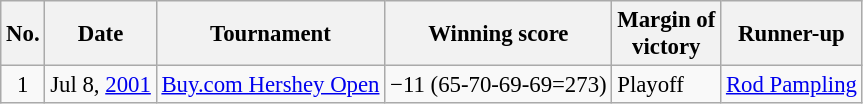<table class="wikitable" style="font-size:95%;">
<tr>
<th>No.</th>
<th>Date</th>
<th>Tournament</th>
<th>Winning score</th>
<th>Margin of<br>victory</th>
<th>Runner-up</th>
</tr>
<tr>
<td align=center>1</td>
<td align=right>Jul 8, <a href='#'>2001</a></td>
<td><a href='#'>Buy.com Hershey Open</a></td>
<td>−11 (65-70-69-69=273)</td>
<td>Playoff</td>
<td> <a href='#'>Rod Pampling</a></td>
</tr>
</table>
